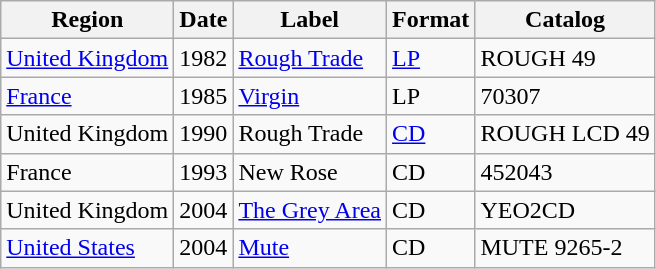<table class="wikitable">
<tr>
<th>Region</th>
<th>Date</th>
<th>Label</th>
<th>Format</th>
<th>Catalog</th>
</tr>
<tr>
<td><a href='#'>United Kingdom</a></td>
<td>1982</td>
<td><a href='#'>Rough Trade</a></td>
<td><a href='#'>LP</a></td>
<td>ROUGH 49</td>
</tr>
<tr>
<td><a href='#'>France</a></td>
<td>1985</td>
<td><a href='#'>Virgin</a></td>
<td>LP</td>
<td>70307</td>
</tr>
<tr>
<td>United Kingdom</td>
<td>1990</td>
<td>Rough Trade</td>
<td><a href='#'>CD</a></td>
<td>ROUGH LCD 49</td>
</tr>
<tr>
<td>France</td>
<td>1993</td>
<td>New Rose</td>
<td>CD</td>
<td>452043</td>
</tr>
<tr>
<td>United Kingdom</td>
<td>2004</td>
<td><a href='#'>The Grey Area</a></td>
<td>CD</td>
<td>YEO2CD</td>
</tr>
<tr>
<td><a href='#'>United States</a></td>
<td>2004</td>
<td><a href='#'>Mute</a></td>
<td>CD</td>
<td>MUTE 9265-2</td>
</tr>
</table>
